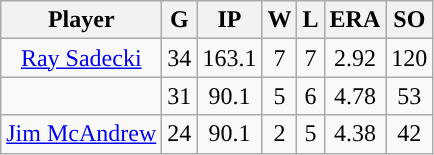<table class="wikitable sortable">
<tr>
<th>Player</th>
<th>G</th>
<th>IP</th>
<th>W</th>
<th>L</th>
<th>ERA</th>
<th>SO</th>
</tr>
<tr align="center">
<td><a href='#'>Ray Sadecki</a></td>
<td>34</td>
<td>163.1</td>
<td>7</td>
<td>7</td>
<td>2.92</td>
<td>120</td>
</tr>
<tr align=center>
<td></td>
<td>31</td>
<td>90.1</td>
<td>5</td>
<td>6</td>
<td>4.78</td>
<td>53</td>
</tr>
<tr align="center">
<td><a href='#'>Jim McAndrew</a></td>
<td>24</td>
<td>90.1</td>
<td>2</td>
<td>5</td>
<td>4.38</td>
<td>42</td>
</tr>
</table>
